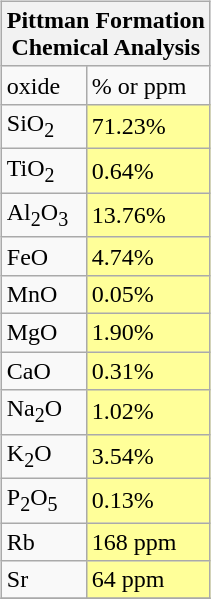<table style="float:left" align="top">
<tr>
<td><br><table class="wikitable">
<tr>
<th colspan = 2>Pittman Formation<br>Chemical Analysis</th>
</tr>
<tr>
<td>oxide</td>
<td>% or ppm</td>
</tr>
<tr>
<td>SiO<sub>2</sub></td>
<td bgcolor="FFFF99">71.23%</td>
</tr>
<tr>
<td>TiO<sub>2</sub></td>
<td bgcolor="FFFF99">0.64%</td>
</tr>
<tr>
<td>Al<sub>2</sub>O<sub>3</sub></td>
<td bgcolor="FFFF99">13.76%</td>
</tr>
<tr>
<td>FeO</td>
<td bgcolor="FFFF99">4.74%</td>
</tr>
<tr>
<td>MnO</td>
<td bgcolor="FFFF99">0.05%</td>
</tr>
<tr>
<td>MgO</td>
<td bgcolor="FFFF99">1.90%</td>
</tr>
<tr>
<td>CaO</td>
<td bgcolor="FFFF99">0.31%</td>
</tr>
<tr>
<td>Na<sub>2</sub>O</td>
<td bgcolor="FFFF99">1.02%</td>
</tr>
<tr>
<td>K<sub>2</sub>O</td>
<td bgcolor="FFFF99">3.54%</td>
</tr>
<tr>
<td>P<sub>2</sub>O<sub>5</sub></td>
<td bgcolor="FFFF99">0.13%</td>
</tr>
<tr>
<td>Rb</td>
<td bgcolor="FFFF99">168 ppm</td>
</tr>
<tr>
<td>Sr</td>
<td bgcolor="FFFF99">64 ppm</td>
</tr>
<tr>
</tr>
</table>
</td>
</tr>
</table>
